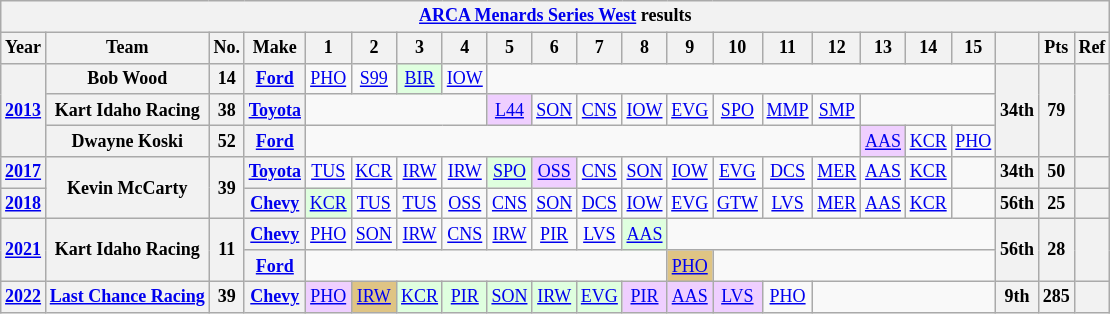<table class="wikitable" style="text-align:center; font-size:75%">
<tr>
<th colspan="22"><a href='#'>ARCA Menards Series West</a> results</th>
</tr>
<tr>
<th>Year</th>
<th>Team</th>
<th>No.</th>
<th>Make</th>
<th>1</th>
<th>2</th>
<th>3</th>
<th>4</th>
<th>5</th>
<th>6</th>
<th>7</th>
<th>8</th>
<th>9</th>
<th>10</th>
<th>11</th>
<th>12</th>
<th>13</th>
<th>14</th>
<th>15</th>
<th></th>
<th>Pts</th>
<th>Ref</th>
</tr>
<tr>
<th rowspan=3><a href='#'>2013</a></th>
<th>Bob Wood</th>
<th>14</th>
<th><a href='#'>Ford</a></th>
<td><a href='#'>PHO</a></td>
<td><a href='#'>S99</a></td>
<td style="background:#DFFFDF;"><a href='#'>BIR</a><br></td>
<td><a href='#'>IOW</a></td>
<td colspan=11></td>
<th rowspan=3>34th</th>
<th rowspan=3>79</th>
<th rowspan=3></th>
</tr>
<tr>
<th>Kart Idaho Racing</th>
<th>38</th>
<th><a href='#'>Toyota</a></th>
<td colspan=4></td>
<td style="background:#EFCFFF;"><a href='#'>L44</a><br></td>
<td><a href='#'>SON</a></td>
<td><a href='#'>CNS</a></td>
<td><a href='#'>IOW</a></td>
<td><a href='#'>EVG</a></td>
<td><a href='#'>SPO</a></td>
<td><a href='#'>MMP</a></td>
<td><a href='#'>SMP</a></td>
<td colspan=3></td>
</tr>
<tr>
<th>Dwayne Koski</th>
<th>52</th>
<th><a href='#'>Ford</a></th>
<td colspan=12></td>
<td style="background:#EFCFFF;"><a href='#'>AAS</a><br></td>
<td><a href='#'>KCR</a></td>
<td><a href='#'>PHO</a></td>
</tr>
<tr>
<th><a href='#'>2017</a></th>
<th rowspan=2>Kevin McCarty</th>
<th rowspan=2>39</th>
<th><a href='#'>Toyota</a></th>
<td><a href='#'>TUS</a></td>
<td><a href='#'>KCR</a></td>
<td><a href='#'>IRW</a></td>
<td><a href='#'>IRW</a></td>
<td style="background:#DFFFDF;"><a href='#'>SPO</a><br></td>
<td style="background:#EFCFFF;"><a href='#'>OSS</a><br></td>
<td><a href='#'>CNS</a></td>
<td><a href='#'>SON</a></td>
<td><a href='#'>IOW</a></td>
<td><a href='#'>EVG</a></td>
<td><a href='#'>DCS</a></td>
<td><a href='#'>MER</a></td>
<td><a href='#'>AAS</a></td>
<td><a href='#'>KCR</a></td>
<td></td>
<th>34th</th>
<th>50</th>
<th></th>
</tr>
<tr>
<th><a href='#'>2018</a></th>
<th><a href='#'>Chevy</a></th>
<td style="background:#DFFFDF;"><a href='#'>KCR</a><br></td>
<td><a href='#'>TUS</a></td>
<td><a href='#'>TUS</a></td>
<td><a href='#'>OSS</a></td>
<td><a href='#'>CNS</a></td>
<td><a href='#'>SON</a></td>
<td><a href='#'>DCS</a></td>
<td><a href='#'>IOW</a></td>
<td><a href='#'>EVG</a></td>
<td><a href='#'>GTW</a></td>
<td><a href='#'>LVS</a></td>
<td><a href='#'>MER</a></td>
<td><a href='#'>AAS</a></td>
<td><a href='#'>KCR</a></td>
<td></td>
<th>56th</th>
<th>25</th>
<th></th>
</tr>
<tr>
<th rowspan=2><a href='#'>2021</a></th>
<th rowspan=2>Kart Idaho Racing</th>
<th rowspan=2>11</th>
<th><a href='#'>Chevy</a></th>
<td><a href='#'>PHO</a></td>
<td><a href='#'>SON</a></td>
<td><a href='#'>IRW</a></td>
<td><a href='#'>CNS</a></td>
<td><a href='#'>IRW</a></td>
<td><a href='#'>PIR</a></td>
<td><a href='#'>LVS</a></td>
<td style="background:#DFFFDF;"><a href='#'>AAS</a><br></td>
<td colspan=7></td>
<th rowspan=2>56th</th>
<th rowspan=2>28</th>
<th rowspan=2></th>
</tr>
<tr>
<th><a href='#'>Ford</a></th>
<td colspan=8></td>
<td style="background:#DFC484;"><a href='#'>PHO</a><br></td>
<td colspan=6></td>
</tr>
<tr>
<th><a href='#'>2022</a></th>
<th rowspan=2><a href='#'>Last Chance Racing</a></th>
<th rowspan=2>39</th>
<th><a href='#'>Chevy</a></th>
<td style="background:#EFCFFF;"><a href='#'>PHO</a><br></td>
<td style="background:#DFC484;"><a href='#'>IRW</a><br></td>
<td style="background:#DFFFDF;"><a href='#'>KCR</a><br></td>
<td style="background:#DFFFDF;"><a href='#'>PIR</a><br></td>
<td style="background:#DFFFDF;"><a href='#'>SON</a><br></td>
<td style="background:#DFFFDF;"><a href='#'>IRW</a><br></td>
<td style="background:#DFFFDF;"><a href='#'>EVG</a><br></td>
<td style="background:#EFCFFF;"><a href='#'>PIR</a><br></td>
<td style="background:#EFCFFF;"><a href='#'>AAS</a><br></td>
<td style="background:#EFCFFF;"><a href='#'>LVS</a><br></td>
<td><a href='#'>PHO</a></td>
<td colspan=4></td>
<th>9th</th>
<th>285</th>
<th></th>
</tr>
</table>
